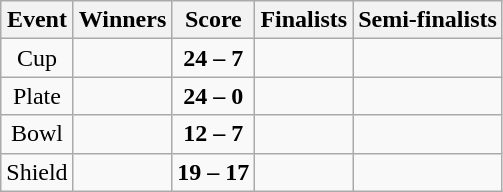<table class="wikitable" style="text-align: center">
<tr>
<th>Event</th>
<th>Winners</th>
<th>Score</th>
<th>Finalists</th>
<th>Semi-finalists</th>
</tr>
<tr>
<td>Cup</td>
<td align=left><strong></strong></td>
<td><strong>24 – 7</strong></td>
<td align=left></td>
<td align=left><br></td>
</tr>
<tr>
<td>Plate</td>
<td align=left><strong></strong></td>
<td><strong>24 – 0</strong></td>
<td align=left></td>
<td align=left><br></td>
</tr>
<tr>
<td>Bowl</td>
<td align=left><strong></strong></td>
<td><strong>12 – 7</strong></td>
<td align=left></td>
<td align=left><br></td>
</tr>
<tr>
<td>Shield</td>
<td align=left><strong></strong></td>
<td><strong>19 – 17</strong></td>
<td align=left></td>
<td align=left><br></td>
</tr>
</table>
